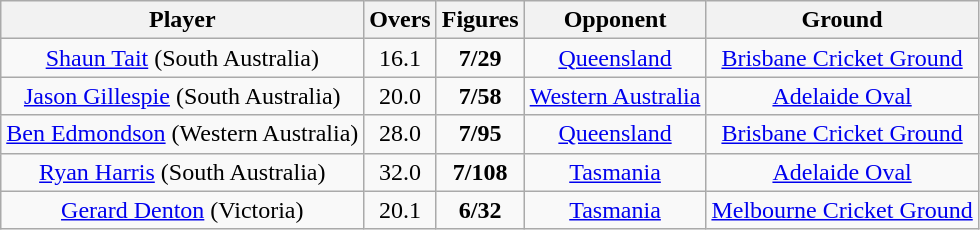<table class="wikitable">
<tr>
<th>Player</th>
<th>Overs</th>
<th>Figures</th>
<th>Opponent</th>
<th>Ground</th>
</tr>
<tr align=center>
<td><a href='#'>Shaun Tait</a> (South Australia)</td>
<td>16.1</td>
<td><strong>7/29</strong></td>
<td><a href='#'>Queensland</a></td>
<td><a href='#'>Brisbane Cricket Ground</a></td>
</tr>
<tr align=center>
<td><a href='#'>Jason Gillespie</a> (South Australia)</td>
<td>20.0</td>
<td><strong>7/58</strong></td>
<td><a href='#'>Western Australia</a></td>
<td><a href='#'>Adelaide Oval</a></td>
</tr>
<tr align=center>
<td><a href='#'>Ben Edmondson</a> (Western Australia)</td>
<td>28.0</td>
<td><strong>7/95</strong></td>
<td><a href='#'>Queensland</a></td>
<td><a href='#'>Brisbane Cricket Ground</a></td>
</tr>
<tr align=center>
<td><a href='#'>Ryan Harris</a> (South Australia)</td>
<td>32.0</td>
<td><strong>7/108</strong></td>
<td><a href='#'>Tasmania</a></td>
<td><a href='#'>Adelaide Oval</a></td>
</tr>
<tr align=center>
<td><a href='#'>Gerard Denton</a> (Victoria)</td>
<td>20.1</td>
<td><strong>6/32</strong></td>
<td><a href='#'>Tasmania</a></td>
<td><a href='#'>Melbourne Cricket Ground</a></td>
</tr>
</table>
